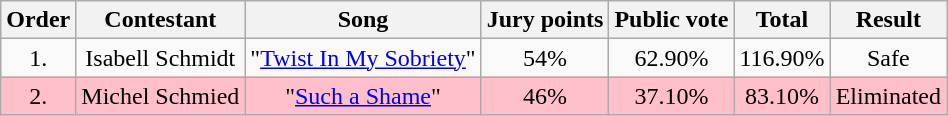<table class="wikitable sortable" style="text-align: center; width: auto;">
<tr class="hintergrundfarbe5">
<th>Order</th>
<th>Contestant</th>
<th>Song</th>
<th>Jury points</th>
<th>Public vote</th>
<th>Total</th>
<th>Result</th>
</tr>
<tr>
<td>1.</td>
<td>Isabell Schmidt</td>
<td>"<a href='#'>Twist In My Sobriety</a>"</td>
<td>54%</td>
<td>62.90%</td>
<td>116.90%</td>
<td>Safe</td>
</tr>
<tr bgcolor=pink>
<td>2.</td>
<td>Michel Schmied</td>
<td>"<a href='#'>Such a Shame</a>"</td>
<td>46%</td>
<td>37.10%</td>
<td>83.10%</td>
<td>Eliminated</td>
</tr>
</table>
